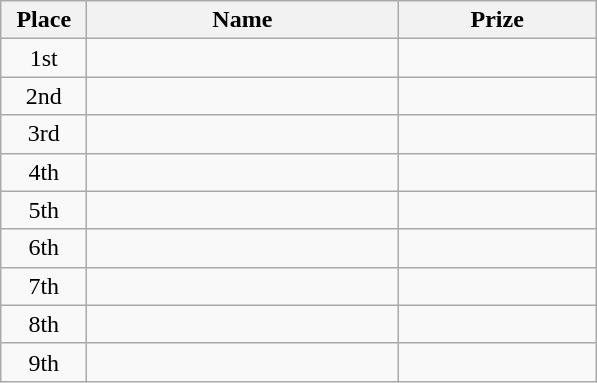<table class="wikitable">
<tr>
<th width="50">Place</th>
<th width="200">Name</th>
<th width="125">Prize</th>
</tr>
<tr>
<td align = "center">1st</td>
<td align = "center"></td>
<td align = "center"></td>
</tr>
<tr>
<td align = "center">2nd</td>
<td align = "center"></td>
<td align = "center"></td>
</tr>
<tr>
<td align = "center">3rd</td>
<td align = "center"></td>
<td align = "center"></td>
</tr>
<tr>
<td align = "center">4th</td>
<td align = "center"></td>
<td align = "center"></td>
</tr>
<tr>
<td align = "center">5th</td>
<td align = "center"></td>
<td align = "center"></td>
</tr>
<tr>
<td align = "center">6th</td>
<td align = "center"></td>
<td align = "center"></td>
</tr>
<tr>
<td align = "center">7th</td>
<td align = "center"></td>
<td align = "center"></td>
</tr>
<tr>
<td align = "center">8th</td>
<td align = "center"></td>
<td align = "center"></td>
</tr>
<tr>
<td align = "center">9th</td>
<td align = "center"></td>
<td align = "center"></td>
</tr>
</table>
